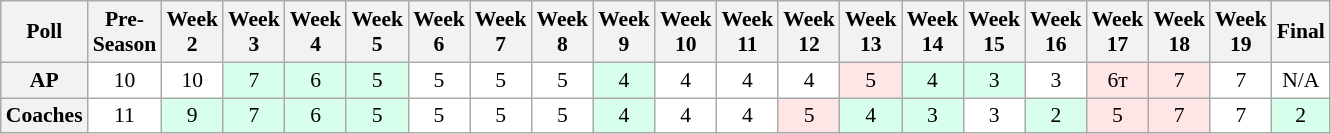<table class="wikitable" style="white-space:nowrap;font-size:90%">
<tr>
<th>Poll</th>
<th>Pre-<br>Season</th>
<th>Week<br>2</th>
<th>Week<br>3</th>
<th>Week<br>4</th>
<th>Week<br>5</th>
<th>Week<br>6</th>
<th>Week<br>7</th>
<th>Week<br>8</th>
<th>Week<br>9</th>
<th>Week<br>10</th>
<th>Week<br>11</th>
<th>Week<br>12</th>
<th>Week<br>13</th>
<th>Week<br>14</th>
<th>Week<br>15</th>
<th>Week<br>16</th>
<th>Week<br>17</th>
<th>Week<br>18</th>
<th>Week<br>19</th>
<th>Final</th>
</tr>
<tr style="text-align:center;">
<th>AP</th>
<td style="background:#FFF;">10</td>
<td style="background:#FFF;">10</td>
<td style="background:#D8FFEB;">7</td>
<td style="background:#D8FFEB;">6</td>
<td style="background:#D8FFEB;">5</td>
<td style="background:#FFF;">5</td>
<td style="background:#FFF;">5</td>
<td style="background:#FFF;">5</td>
<td style="background:#D8FFEB;">4</td>
<td style="background:#FFF;">4</td>
<td style="background:#FFF;">4</td>
<td style="background:#FFF;">4</td>
<td style="background:#FFE6E6;">5</td>
<td style="background:#D8FFEB;">4</td>
<td style="background:#D8FFEB;">3</td>
<td style="background:#FFF;">3</td>
<td style="background:#FFE6E6;">6т</td>
<td style="background:#FFE6E6;">7</td>
<td style="background:#FFF;">7</td>
<td style="background:#FFF;">N/A</td>
</tr>
<tr style="text-align:center;">
<th>Coaches</th>
<td style="background:#FFF;">11</td>
<td style="background:#D8FFEB;">9</td>
<td style="background:#D8FFEB;">7</td>
<td style="background:#D8FFEB;">6</td>
<td style="background:#D8FFEB;">5</td>
<td style="background:#FFF;">5</td>
<td style="background:#FFF;">5</td>
<td style="background:#FFF;">5</td>
<td style="background:#D8FFEB;">4</td>
<td style="background:#FFF;">4</td>
<td style="background:#FFF;">4</td>
<td style="background:#FFE6E6;">5</td>
<td style="background:#D8FFEB;">4</td>
<td style="background:#D8FFEB;">3</td>
<td style="background:#FFF;">3</td>
<td style="background:#D8FFEB;">2</td>
<td style="background:#FFE6E6;">5</td>
<td style="background:#FFE6E6;">7</td>
<td style="background:#FFF;">7</td>
<td style="background:#D8FFEB;">2</td>
</tr>
</table>
